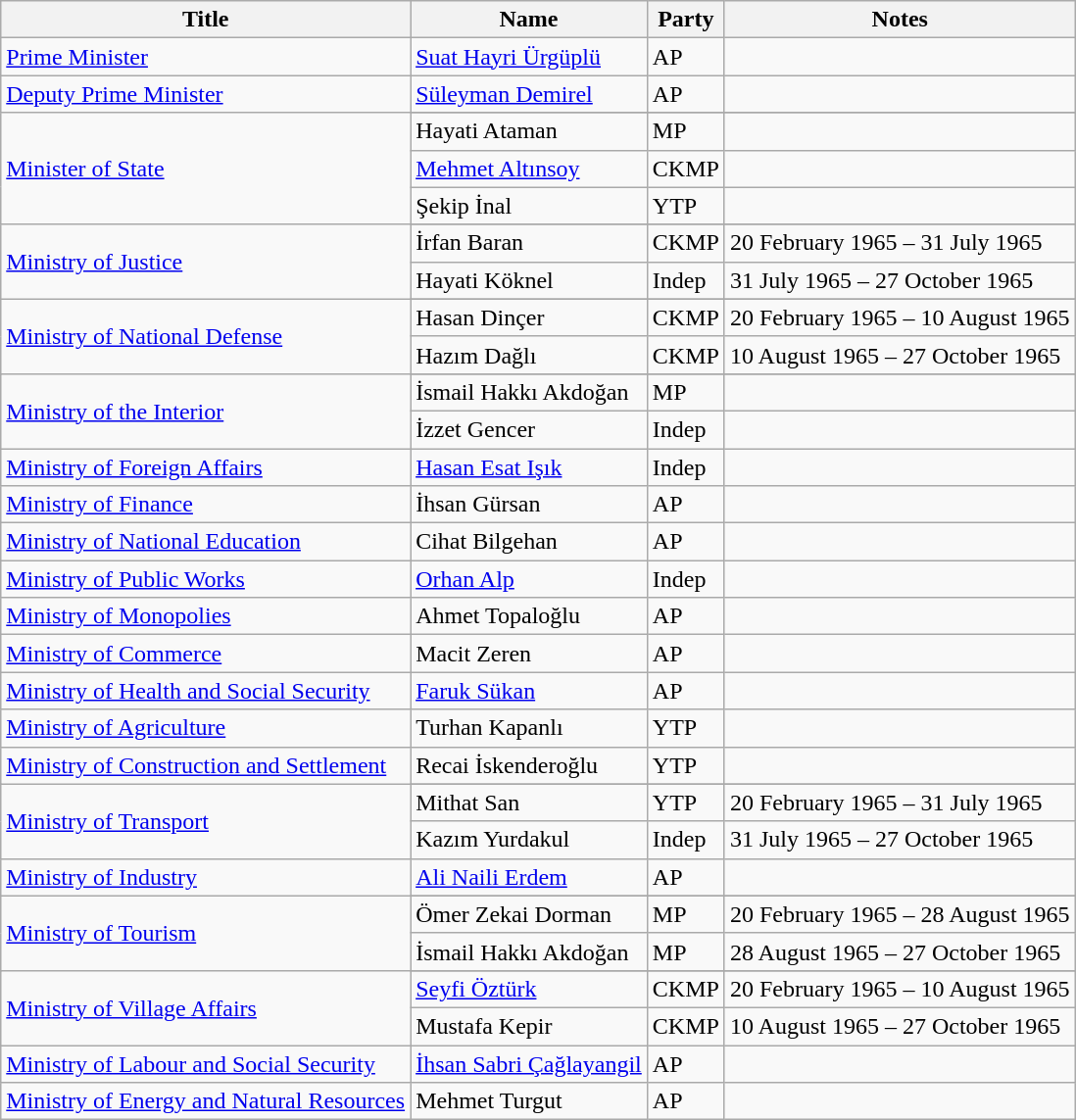<table class="wikitable">
<tr>
<th>Title</th>
<th>Name</th>
<th>Party</th>
<th>Notes</th>
</tr>
<tr>
<td><a href='#'>Prime Minister</a></td>
<td><a href='#'>Suat Hayri Ürgüplü</a></td>
<td>AP</td>
<td></td>
</tr>
<tr>
<td><a href='#'>Deputy Prime Minister</a></td>
<td><a href='#'>Süleyman Demirel</a></td>
<td>AP</td>
<td></td>
</tr>
<tr>
<td rowspan="4" style="text-align:left;"><a href='#'>Minister of State</a></td>
</tr>
<tr>
<td>Hayati Ataman</td>
<td>MP</td>
<td></td>
</tr>
<tr>
<td><a href='#'>Mehmet Altınsoy</a></td>
<td>CKMP</td>
<td></td>
</tr>
<tr>
<td>Şekip İnal</td>
<td>YTP</td>
<td></td>
</tr>
<tr>
<td rowspan="3" style="text-align:left;"><a href='#'>Ministry of Justice</a></td>
</tr>
<tr>
<td>İrfan Baran</td>
<td>CKMP</td>
<td>20 February 1965 – 31 July 1965</td>
</tr>
<tr>
<td>Hayati Köknel</td>
<td>Indep</td>
<td>31 July 1965 – 27 October 1965</td>
</tr>
<tr>
<td rowspan="3" style="text-align:left;"><a href='#'>Ministry of National Defense</a></td>
</tr>
<tr>
<td>Hasan Dinçer</td>
<td>CKMP</td>
<td>20 February 1965 – 10 August 1965</td>
</tr>
<tr>
<td>Hazım Dağlı</td>
<td>CKMP</td>
<td>10 August 1965 – 27 October 1965</td>
</tr>
<tr>
<td rowspan="3" style="text-align:left;"><a href='#'>Ministry of the Interior</a></td>
</tr>
<tr>
<td>İsmail Hakkı Akdoğan</td>
<td>MP</td>
<td></td>
</tr>
<tr>
<td>İzzet Gencer</td>
<td>Indep</td>
<td></td>
</tr>
<tr>
<td><a href='#'>Ministry of Foreign Affairs</a></td>
<td><a href='#'>Hasan Esat Işık</a></td>
<td>Indep</td>
<td></td>
</tr>
<tr>
<td><a href='#'>Ministry of Finance</a></td>
<td>İhsan Gürsan</td>
<td>AP</td>
<td></td>
</tr>
<tr>
<td><a href='#'>Ministry of National Education</a></td>
<td>Cihat Bilgehan</td>
<td>AP</td>
<td></td>
</tr>
<tr>
<td><a href='#'>Ministry of Public Works</a></td>
<td><a href='#'>Orhan Alp</a></td>
<td>Indep</td>
<td></td>
</tr>
<tr>
<td><a href='#'>Ministry of Monopolies</a></td>
<td>Ahmet Topaloğlu</td>
<td>AP</td>
<td></td>
</tr>
<tr>
<td><a href='#'>Ministry of Commerce</a></td>
<td>Macit Zeren</td>
<td>AP</td>
<td></td>
</tr>
<tr>
<td><a href='#'>Ministry of Health and Social Security</a></td>
<td><a href='#'>Faruk Sükan</a></td>
<td>AP</td>
<td></td>
</tr>
<tr>
<td><a href='#'>Ministry of Agriculture</a></td>
<td>Turhan Kapanlı</td>
<td>YTP</td>
<td></td>
</tr>
<tr>
<td><a href='#'>Ministry of Construction and Settlement</a></td>
<td>Recai İskenderoğlu</td>
<td>YTP</td>
<td></td>
</tr>
<tr>
<td rowspan="3" style="text-align:left;"><a href='#'>Ministry of Transport</a></td>
</tr>
<tr>
<td>Mithat San</td>
<td>YTP</td>
<td>20 February 1965 – 31 July 1965</td>
</tr>
<tr>
<td>Kazım Yurdakul</td>
<td>Indep</td>
<td>31 July 1965 – 27 October 1965</td>
</tr>
<tr>
<td><a href='#'>Ministry of Industry</a></td>
<td><a href='#'>Ali Naili Erdem</a></td>
<td>AP</td>
<td></td>
</tr>
<tr>
<td rowspan="3" style="text-align:left;"><a href='#'>Ministry of Tourism</a></td>
</tr>
<tr>
<td>Ömer Zekai Dorman</td>
<td>MP</td>
<td>20 February 1965 – 28 August 1965</td>
</tr>
<tr>
<td>İsmail Hakkı Akdoğan</td>
<td>MP</td>
<td>28 August 1965 – 27 October 1965</td>
</tr>
<tr>
<td rowspan="3" style="text-align:left;"><a href='#'>Ministry of Village Affairs</a></td>
</tr>
<tr>
<td><a href='#'>Seyfi Öztürk</a></td>
<td>CKMP</td>
<td>20 February 1965 – 10 August 1965</td>
</tr>
<tr>
<td>Mustafa Kepir</td>
<td>CKMP</td>
<td>10 August 1965 – 27 October 1965</td>
</tr>
<tr>
<td><a href='#'>Ministry of Labour and Social Security</a></td>
<td><a href='#'>İhsan Sabri Çağlayangil</a></td>
<td>AP</td>
<td></td>
</tr>
<tr>
<td><a href='#'>Ministry of Energy and Natural Resources</a></td>
<td>Mehmet Turgut</td>
<td>AP</td>
<td></td>
</tr>
</table>
